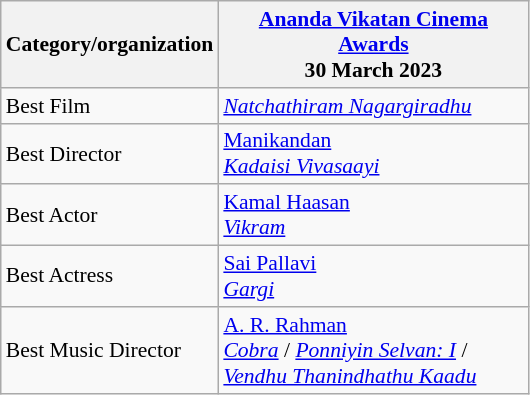<table class="wikitable" style="font-size: 90%;">
<tr>
<th style="width:20px;">Category/organization</th>
<th style="width:200px;"><a href='#'>Ananda Vikatan Cinema Awards</a><br>30 March 2023</th>
</tr>
<tr>
<td>Best Film</td>
<td><em><a href='#'>Natchathiram Nagargiradhu</a></em></td>
</tr>
<tr>
<td>Best Director</td>
<td><a href='#'>Manikandan</a><br> <em><a href='#'>Kadaisi Vivasaayi</a></em></td>
</tr>
<tr>
<td>Best Actor</td>
<td><a href='#'>Kamal Haasan</a><br><em><a href='#'>Vikram</a></em></td>
</tr>
<tr>
<td>Best Actress</td>
<td><a href='#'>Sai Pallavi</a><br><em><a href='#'>Gargi</a></em></td>
</tr>
<tr>
<td>Best Music Director</td>
<td><a href='#'>A. R. Rahman</a><br> <em><a href='#'>Cobra</a></em> / <em><a href='#'>Ponniyin Selvan: I</a></em> / <em><a href='#'>Vendhu Thanindhathu Kaadu</a></em></td>
</tr>
</table>
